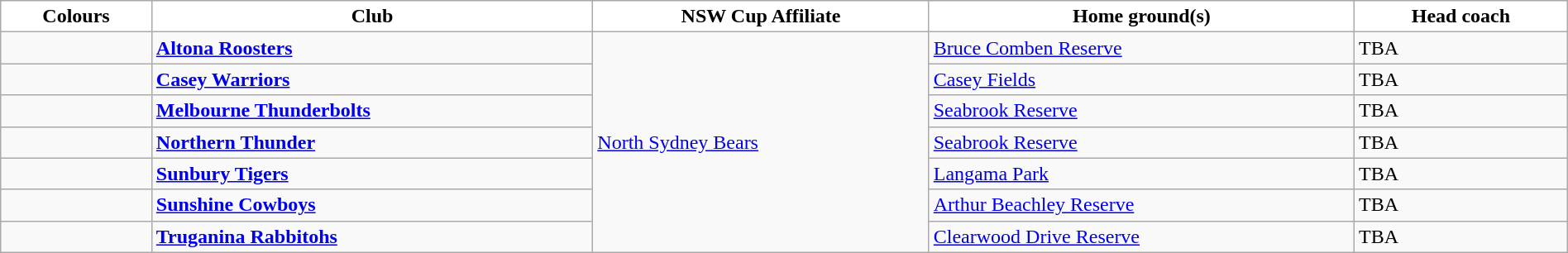<table class="wikitable" style="width:100%; ">
<tr>
<th style="background:white">Colours</th>
<th style="background:white">Club</th>
<th style="background:white">NSW Cup Affiliate</th>
<th style="background:white">Home ground(s)</th>
<th style="background:white">Head coach</th>
</tr>
<tr>
<td></td>
<td><strong><a href='#'>Altona Roosters</a></strong></td>
<td rowspan="7"> <a href='#'>North Sydney Bears</a></td>
<td><a href='#'>Bruce Comben Reserve</a></td>
<td>TBA</td>
</tr>
<tr>
<td></td>
<td><strong><a href='#'>Casey Warriors</a></strong></td>
<td><a href='#'>Casey Fields</a></td>
<td>TBA</td>
</tr>
<tr>
<td></td>
<td><strong><a href='#'>Melbourne Thunderbolts</a></strong></td>
<td><a href='#'>Seabrook Reserve</a></td>
<td>TBA</td>
</tr>
<tr>
<td></td>
<td><strong><a href='#'>Northern Thunder</a></strong></td>
<td><a href='#'>Seabrook Reserve</a></td>
<td>TBA</td>
</tr>
<tr>
<td></td>
<td><strong><a href='#'>Sunbury Tigers</a></strong></td>
<td><a href='#'>Langama Park</a></td>
<td>TBA</td>
</tr>
<tr>
<td></td>
<td><strong><a href='#'>Sunshine Cowboys</a></strong></td>
<td><a href='#'>Arthur Beachley Reserve</a></td>
<td>TBA</td>
</tr>
<tr>
<td></td>
<td><strong><a href='#'>Truganina Rabbitohs</a></strong></td>
<td><a href='#'>Clearwood Drive Reserve</a></td>
<td>TBA</td>
</tr>
</table>
